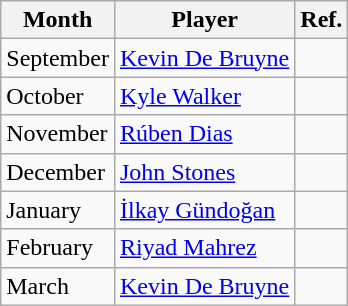<table class="wikitable">
<tr>
<th>Month</th>
<th>Player</th>
<th>Ref.</th>
</tr>
<tr>
<td>September</td>
<td> <a href='#'>Kevin De Bruyne</a></td>
<td></td>
</tr>
<tr>
<td>October</td>
<td> <a href='#'>Kyle Walker</a></td>
<td></td>
</tr>
<tr>
<td>November</td>
<td> <a href='#'>Rúben Dias</a></td>
<td></td>
</tr>
<tr>
<td>December</td>
<td> <a href='#'>John Stones</a></td>
<td></td>
</tr>
<tr>
<td>January</td>
<td> <a href='#'>İlkay Gündoğan</a></td>
<td></td>
</tr>
<tr>
<td>February</td>
<td> <a href='#'>Riyad Mahrez</a></td>
<td></td>
</tr>
<tr>
<td>March</td>
<td> <a href='#'>Kevin De Bruyne</a></td>
<td></td>
</tr>
</table>
